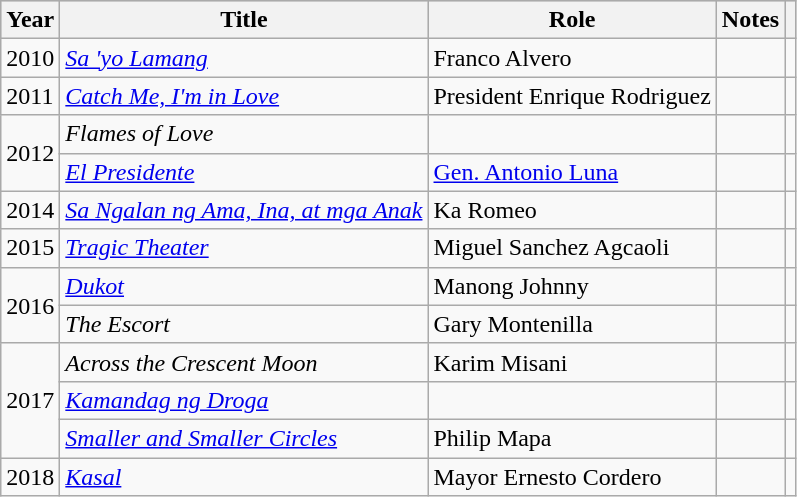<table class="wikitable sortable plainrowheaders">
<tr style="background:#ccc; text-align:center;">
<th scope="col">Year</th>
<th scope="col">Title</th>
<th scope="col">Role</th>
<th scope="col" class="unsortable">Notes</th>
<th scope="col" class="unsortable"></th>
</tr>
<tr>
<td>2010</td>
<td><em><a href='#'>Sa 'yo Lamang</a></em></td>
<td>Franco Alvero</td>
<td></td>
<td></td>
</tr>
<tr>
<td>2011</td>
<td><em><a href='#'>Catch Me, I'm in Love</a></em></td>
<td>President Enrique Rodriguez</td>
<td></td>
<td></td>
</tr>
<tr>
<td rowspan="2">2012</td>
<td><em>Flames of Love</em></td>
<td></td>
<td></td>
<td></td>
</tr>
<tr>
<td><em><a href='#'>El Presidente</a></em></td>
<td><a href='#'>Gen. Antonio Luna</a></td>
<td></td>
<td></td>
</tr>
<tr>
<td>2014</td>
<td><em><a href='#'>Sa Ngalan ng Ama, Ina, at mga Anak</a></em></td>
<td>Ka Romeo</td>
<td></td>
<td></td>
</tr>
<tr>
<td>2015</td>
<td><em><a href='#'>Tragic Theater</a></em></td>
<td>Miguel Sanchez Agcaoli</td>
<td></td>
<td></td>
</tr>
<tr>
<td rowspan="2">2016</td>
<td><em><a href='#'>Dukot</a></em></td>
<td>Manong Johnny</td>
<td></td>
<td></td>
</tr>
<tr>
<td><em>The Escort</em></td>
<td>Gary Montenilla</td>
<td></td>
<td></td>
</tr>
<tr>
<td rowspan="3">2017</td>
<td><em>Across the Crescent Moon</em></td>
<td>Karim Misani</td>
<td></td>
<td></td>
</tr>
<tr>
<td><em><a href='#'>Kamandag ng Droga</a></em></td>
<td></td>
<td></td>
<td></td>
</tr>
<tr>
<td><em><a href='#'>Smaller and Smaller Circles</a></em></td>
<td>Philip Mapa</td>
<td></td>
<td></td>
</tr>
<tr>
<td>2018</td>
<td><em><a href='#'>Kasal</a></em></td>
<td>Mayor Ernesto Cordero</td>
<td></td>
<td></td>
</tr>
</table>
